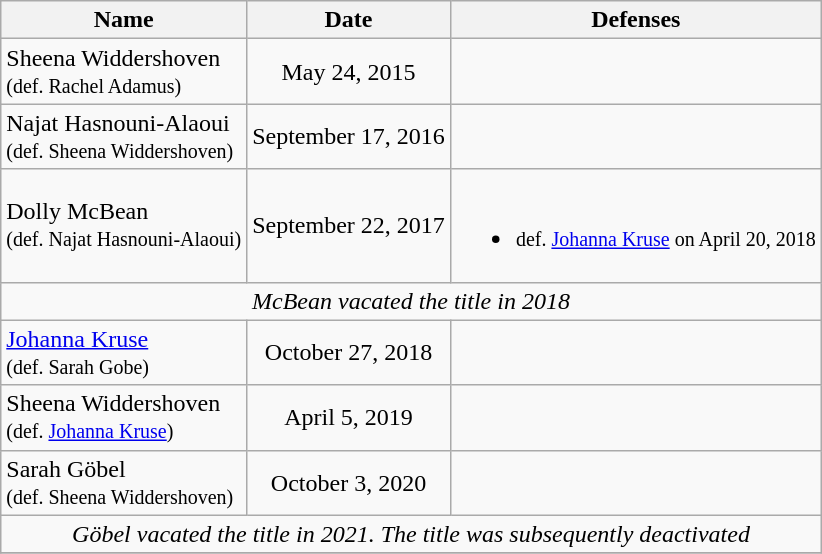<table class="wikitable">
<tr>
<th>Name</th>
<th>Date</th>
<th>Defenses</th>
</tr>
<tr>
<td align=left> Sheena Widdershoven <br><small>(def. Rachel Adamus)</small></td>
<td align=center>May 24, 2015</td>
<td></td>
</tr>
<tr>
<td align=left> Najat Hasnouni-Alaoui <br><small>(def. Sheena Widdershoven)</small></td>
<td align=center>September 17, 2016</td>
<td></td>
</tr>
<tr>
<td align=left> Dolly McBean <br><small>(def. Najat Hasnouni-Alaoui)</small></td>
<td align=center>September 22, 2017</td>
<td><br><ul><li><small>def. <a href='#'>Johanna Kruse</a> on April 20, 2018 </small></li></ul></td>
</tr>
<tr>
<td colspan=3 align=center><em>McBean vacated the title in 2018</em></td>
</tr>
<tr>
<td align=left> <a href='#'>Johanna Kruse</a> <br><small>(def. Sarah Gobe)</small></td>
<td align=center>October 27, 2018</td>
<td></td>
</tr>
<tr>
<td align=left> Sheena Widdershoven <br><small>(def. <a href='#'>Johanna Kruse</a>)</small></td>
<td align=center>April 5, 2019</td>
<td></td>
</tr>
<tr>
<td align=left> Sarah Göbel <br><small>(def. Sheena Widdershoven)</small></td>
<td align=center>October 3, 2020</td>
<td></td>
</tr>
<tr>
<td colspan=3 align=center><em>Göbel vacated the title in 2021. The title was subsequently deactivated</em></td>
</tr>
<tr>
</tr>
</table>
